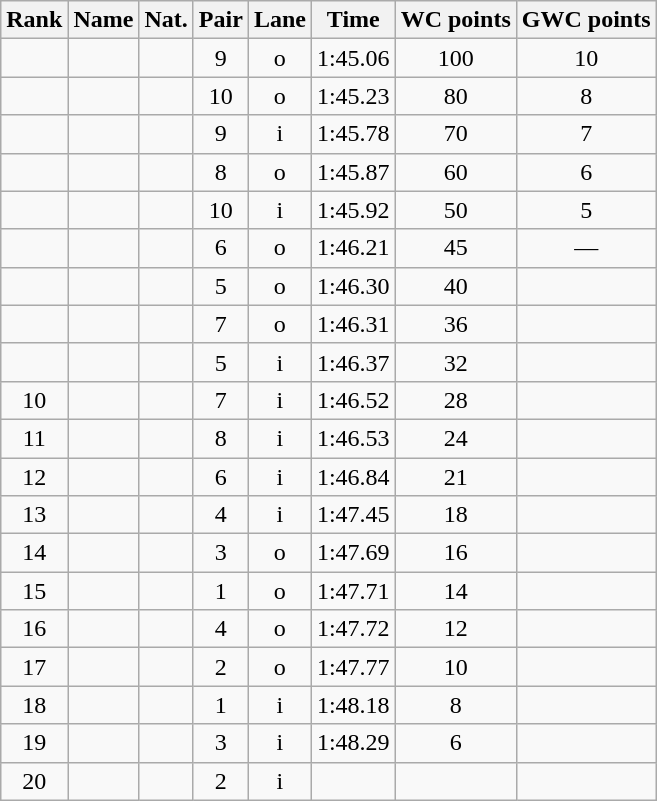<table class="wikitable sortable" style="text-align:center">
<tr>
<th>Rank</th>
<th>Name</th>
<th>Nat.</th>
<th>Pair</th>
<th>Lane</th>
<th>Time</th>
<th>WC points</th>
<th>GWC points</th>
</tr>
<tr>
<td></td>
<td align=left></td>
<td></td>
<td>9</td>
<td>o</td>
<td>1:45.06</td>
<td>100</td>
<td>10</td>
</tr>
<tr>
<td></td>
<td align=left></td>
<td></td>
<td>10</td>
<td>o</td>
<td>1:45.23</td>
<td>80</td>
<td>8</td>
</tr>
<tr>
<td></td>
<td align=left></td>
<td></td>
<td>9</td>
<td>i</td>
<td>1:45.78</td>
<td>70</td>
<td>7</td>
</tr>
<tr>
<td></td>
<td align=left></td>
<td></td>
<td>8</td>
<td>o</td>
<td>1:45.87</td>
<td>60</td>
<td>6</td>
</tr>
<tr>
<td></td>
<td align=left></td>
<td></td>
<td>10</td>
<td>i</td>
<td>1:45.92</td>
<td>50</td>
<td>5</td>
</tr>
<tr>
<td></td>
<td align=left></td>
<td></td>
<td>6</td>
<td>o</td>
<td>1:46.21</td>
<td>45</td>
<td>—</td>
</tr>
<tr>
<td></td>
<td align=left></td>
<td></td>
<td>5</td>
<td>o</td>
<td>1:46.30</td>
<td>40</td>
<td></td>
</tr>
<tr>
<td></td>
<td align=left></td>
<td></td>
<td>7</td>
<td>o</td>
<td>1:46.31</td>
<td>36</td>
<td></td>
</tr>
<tr>
<td></td>
<td align=left></td>
<td></td>
<td>5</td>
<td>i</td>
<td>1:46.37</td>
<td>32</td>
<td></td>
</tr>
<tr>
<td>10</td>
<td align=left></td>
<td></td>
<td>7</td>
<td>i</td>
<td>1:46.52</td>
<td>28</td>
<td></td>
</tr>
<tr>
<td>11</td>
<td align=left></td>
<td></td>
<td>8</td>
<td>i</td>
<td>1:46.53</td>
<td>24</td>
<td></td>
</tr>
<tr>
<td>12</td>
<td align=left></td>
<td></td>
<td>6</td>
<td>i</td>
<td>1:46.84</td>
<td>21</td>
<td></td>
</tr>
<tr>
<td>13</td>
<td align=left></td>
<td></td>
<td>4</td>
<td>i</td>
<td>1:47.45</td>
<td>18</td>
<td></td>
</tr>
<tr>
<td>14</td>
<td align=left></td>
<td></td>
<td>3</td>
<td>o</td>
<td>1:47.69</td>
<td>16</td>
<td></td>
</tr>
<tr>
<td>15</td>
<td align=left></td>
<td></td>
<td>1</td>
<td>o</td>
<td>1:47.71</td>
<td>14</td>
<td></td>
</tr>
<tr>
<td>16</td>
<td align=left></td>
<td></td>
<td>4</td>
<td>o</td>
<td>1:47.72</td>
<td>12</td>
<td></td>
</tr>
<tr>
<td>17</td>
<td align=left></td>
<td></td>
<td>2</td>
<td>o</td>
<td>1:47.77</td>
<td>10</td>
<td></td>
</tr>
<tr>
<td>18</td>
<td align=left></td>
<td></td>
<td>1</td>
<td>i</td>
<td>1:48.18</td>
<td>8</td>
<td></td>
</tr>
<tr>
<td>19</td>
<td align=left></td>
<td></td>
<td>3</td>
<td>i</td>
<td>1:48.29</td>
<td>6</td>
<td></td>
</tr>
<tr>
<td>20</td>
<td align=left></td>
<td></td>
<td>2</td>
<td>i</td>
<td></td>
<td></td>
<td></td>
</tr>
</table>
